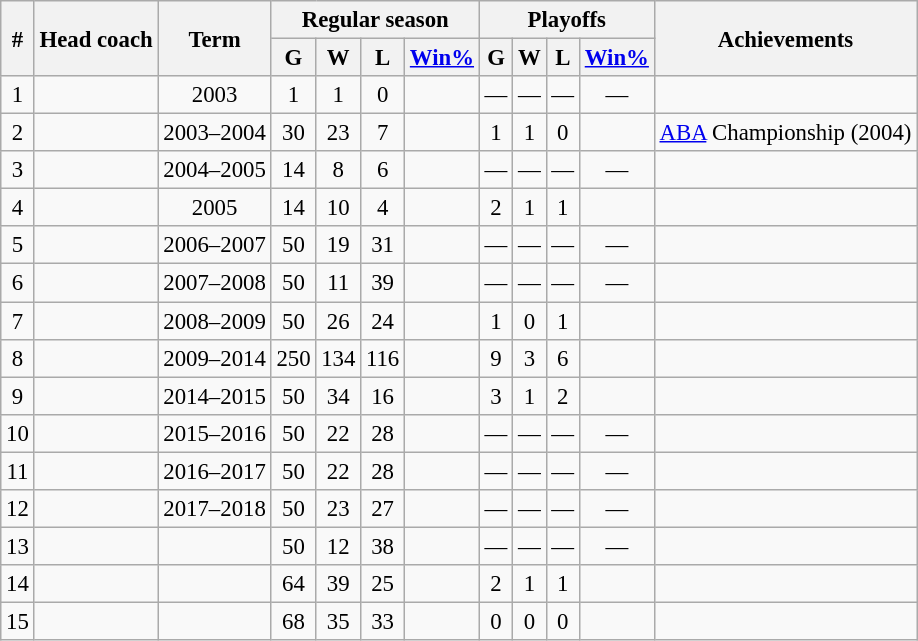<table class="wikitable sortable" style="font-size:95%; text-align:center">
<tr>
<th scope="col" rowspan="2">#</th>
<th scope="col" rowspan="2">Head coach</th>
<th scope="col" rowspan="2">Term</th>
<th scope="col" colspan="4">Regular season</th>
<th scope="col" colspan="4">Playoffs</th>
<th scope="col" rowspan="2">Achievements</th>
</tr>
<tr>
<th>G</th>
<th>W</th>
<th>L</th>
<th><a href='#'>Win%</a></th>
<th>G</th>
<th>W</th>
<th>L</th>
<th><a href='#'>Win%</a></th>
</tr>
<tr>
<td>1</td>
<td align=left></td>
<td>2003</td>
<td>1</td>
<td>1</td>
<td>0</td>
<td></td>
<td>—</td>
<td>—</td>
<td>—</td>
<td>—</td>
<td align=left></td>
</tr>
<tr>
<td>2</td>
<td align=left></td>
<td>2003–2004</td>
<td>30</td>
<td>23</td>
<td>7</td>
<td></td>
<td>1</td>
<td>1</td>
<td>0</td>
<td></td>
<td style="text-align:left"><a href='#'>ABA</a> Championship (2004)</td>
</tr>
<tr>
<td>3</td>
<td style="text-align:left"></td>
<td>2004–2005</td>
<td>14</td>
<td>8</td>
<td>6</td>
<td></td>
<td>—</td>
<td>—</td>
<td>—</td>
<td>—</td>
<td></td>
</tr>
<tr>
<td>4</td>
<td style="text-align:left"></td>
<td>2005</td>
<td>14</td>
<td>10</td>
<td>4</td>
<td></td>
<td>2</td>
<td>1</td>
<td>1</td>
<td></td>
<td></td>
</tr>
<tr>
<td>5</td>
<td style="text-align:left"></td>
<td>2006–2007</td>
<td>50</td>
<td>19</td>
<td>31</td>
<td></td>
<td>—</td>
<td>—</td>
<td>—</td>
<td>—</td>
<td></td>
</tr>
<tr>
<td>6</td>
<td style="text-align:left"></td>
<td>2007–2008</td>
<td>50</td>
<td>11</td>
<td>39</td>
<td></td>
<td>—</td>
<td>—</td>
<td>—</td>
<td>—</td>
<td></td>
</tr>
<tr>
<td>7</td>
<td style="text-align:left"></td>
<td>2008–2009</td>
<td>50</td>
<td>26</td>
<td>24</td>
<td></td>
<td>1</td>
<td>0</td>
<td>1</td>
<td></td>
<td></td>
</tr>
<tr>
<td>8</td>
<td style="text-align:left"></td>
<td>2009–2014</td>
<td>250</td>
<td>134</td>
<td>116</td>
<td></td>
<td>9</td>
<td>3</td>
<td>6</td>
<td></td>
<td></td>
</tr>
<tr>
<td>9</td>
<td style="text-align:left"></td>
<td>2014–2015</td>
<td>50</td>
<td>34</td>
<td>16</td>
<td></td>
<td>3</td>
<td>1</td>
<td>2</td>
<td></td>
<td></td>
</tr>
<tr>
<td>10</td>
<td style="text-align:left"></td>
<td>2015–2016</td>
<td>50</td>
<td>22</td>
<td>28</td>
<td></td>
<td>—</td>
<td>—</td>
<td>—</td>
<td>—</td>
<td></td>
</tr>
<tr>
<td>11</td>
<td style="text-align:left"></td>
<td>2016–2017</td>
<td>50</td>
<td>22</td>
<td>28</td>
<td></td>
<td>—</td>
<td>—</td>
<td>—</td>
<td>—</td>
<td align=left></td>
</tr>
<tr>
<td>12</td>
<td style="text-align:left"></td>
<td>2017–2018</td>
<td>50</td>
<td>23</td>
<td>27</td>
<td></td>
<td>—</td>
<td>—</td>
<td>—</td>
<td>—</td>
<td align=left></td>
</tr>
<tr>
<td>13</td>
<td style="text-align:left"></td>
<td></td>
<td>50</td>
<td>12</td>
<td>38</td>
<td></td>
<td>—</td>
<td>—</td>
<td>—</td>
<td>—</td>
<td align=left></td>
</tr>
<tr>
<td>14</td>
<td style="text-align:left"></td>
<td></td>
<td>64</td>
<td>39</td>
<td>25</td>
<td></td>
<td>2</td>
<td>1</td>
<td>1</td>
<td></td>
<td align=left></td>
</tr>
<tr>
<td>15</td>
<td style="text-align:left"></td>
<td></td>
<td>68</td>
<td>35</td>
<td>33</td>
<td></td>
<td>0</td>
<td>0</td>
<td>0</td>
<td></td>
<td align=left></td>
</tr>
</table>
